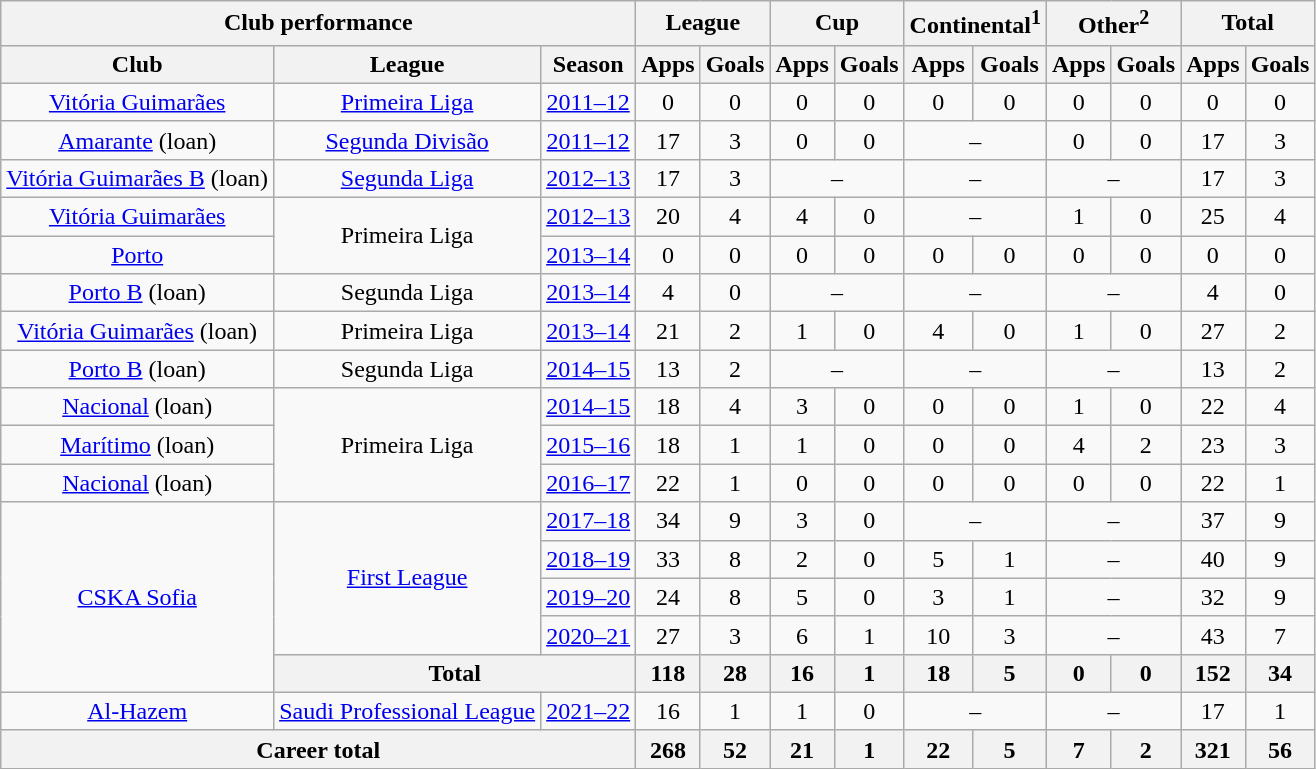<table class="wikitable" style="text-align: center">
<tr>
<th Colspan="3">Club performance</th>
<th Colspan="2">League</th>
<th Colspan="2">Cup</th>
<th Colspan="2">Continental<sup>1</sup></th>
<th Colspan="2">Other<sup>2</sup></th>
<th Colspan="3">Total</th>
</tr>
<tr>
<th>Club</th>
<th>League</th>
<th>Season</th>
<th>Apps</th>
<th>Goals</th>
<th>Apps</th>
<th>Goals</th>
<th>Apps</th>
<th>Goals</th>
<th>Apps</th>
<th>Goals</th>
<th>Apps</th>
<th>Goals</th>
</tr>
<tr>
<td rowspan="1" valign="center"><a href='#'>Vitória Guimarães</a></td>
<td rowspan="1"><a href='#'>Primeira Liga</a></td>
<td><a href='#'>2011–12</a></td>
<td>0</td>
<td>0</td>
<td>0</td>
<td>0</td>
<td>0</td>
<td>0</td>
<td>0</td>
<td>0</td>
<td>0</td>
<td>0</td>
</tr>
<tr>
<td rowspan="1" valign="center"><a href='#'>Amarante</a> (loan)</td>
<td rowspan="1"><a href='#'>Segunda Divisão</a></td>
<td><a href='#'>2011–12</a></td>
<td>17</td>
<td>3</td>
<td>0</td>
<td>0</td>
<td colspan="2">–</td>
<td>0</td>
<td>0</td>
<td>17</td>
<td>3</td>
</tr>
<tr>
<td rowspan="1" valign="center"><a href='#'>Vitória Guimarães B</a> (loan)</td>
<td rowspan="1"><a href='#'>Segunda Liga</a></td>
<td><a href='#'>2012–13</a></td>
<td>17</td>
<td>3</td>
<td colspan="2">–</td>
<td colspan="2">–</td>
<td colspan="2">–</td>
<td>17</td>
<td>3</td>
</tr>
<tr>
<td rowspan="1" valign="center"><a href='#'>Vitória Guimarães</a></td>
<td rowspan="2">Primeira Liga</td>
<td><a href='#'>2012–13</a></td>
<td>20</td>
<td>4</td>
<td>4</td>
<td>0</td>
<td colspan="2">–</td>
<td>1</td>
<td>0</td>
<td>25</td>
<td>4</td>
</tr>
<tr>
<td rowspan="1" valign="center"><a href='#'>Porto</a></td>
<td><a href='#'>2013–14</a></td>
<td>0</td>
<td>0</td>
<td>0</td>
<td>0</td>
<td>0</td>
<td>0</td>
<td>0</td>
<td>0</td>
<td>0</td>
<td>0</td>
</tr>
<tr>
<td rowspan="1" valign="center"><a href='#'>Porto B</a> (loan)</td>
<td rowspan="1">Segunda Liga</td>
<td><a href='#'>2013–14</a></td>
<td>4</td>
<td>0</td>
<td colspan="2">–</td>
<td colspan="2">–</td>
<td colspan="2">–</td>
<td>4</td>
<td>0</td>
</tr>
<tr>
<td rowspan="1" valign="center"><a href='#'>Vitória Guimarães</a> (loan)</td>
<td rowspan="1">Primeira Liga</td>
<td><a href='#'>2013–14</a></td>
<td>21</td>
<td>2</td>
<td>1</td>
<td>0</td>
<td>4</td>
<td>0</td>
<td>1</td>
<td>0</td>
<td>27</td>
<td>2</td>
</tr>
<tr>
<td rowspan="1" valign="center"><a href='#'>Porto B</a> (loan)</td>
<td rowspan="1">Segunda Liga</td>
<td><a href='#'>2014–15</a></td>
<td>13</td>
<td>2</td>
<td colspan="2">–</td>
<td colspan="2">–</td>
<td colspan="2">–</td>
<td>13</td>
<td>2</td>
</tr>
<tr>
<td rowspan="1" valign="center"><a href='#'>Nacional</a> (loan)</td>
<td rowspan="3">Primeira Liga</td>
<td><a href='#'>2014–15</a></td>
<td>18</td>
<td>4</td>
<td>3</td>
<td>0</td>
<td>0</td>
<td>0</td>
<td>1</td>
<td>0</td>
<td>22</td>
<td>4</td>
</tr>
<tr>
<td rowspan="1" valign="center"><a href='#'>Marítimo</a> (loan)</td>
<td><a href='#'>2015–16</a></td>
<td>18</td>
<td>1</td>
<td>1</td>
<td>0</td>
<td>0</td>
<td>0</td>
<td>4</td>
<td>2</td>
<td>23</td>
<td>3</td>
</tr>
<tr>
<td rowspan="1" valign="center"><a href='#'>Nacional</a> (loan)</td>
<td><a href='#'>2016–17</a></td>
<td>22</td>
<td>1</td>
<td>0</td>
<td>0</td>
<td>0</td>
<td>0</td>
<td>0</td>
<td>0</td>
<td>22</td>
<td>1</td>
</tr>
<tr>
<td rowspan="5" valign="center"><a href='#'>CSKA Sofia</a></td>
<td rowspan="4"><a href='#'>First League</a></td>
<td><a href='#'>2017–18</a></td>
<td>34</td>
<td>9</td>
<td>3</td>
<td>0</td>
<td colspan="2">–</td>
<td colspan="2">–</td>
<td>37</td>
<td>9</td>
</tr>
<tr>
<td><a href='#'>2018–19</a></td>
<td>33</td>
<td>8</td>
<td>2</td>
<td>0</td>
<td>5</td>
<td>1</td>
<td colspan="2">–</td>
<td>40</td>
<td>9</td>
</tr>
<tr>
<td><a href='#'>2019–20</a></td>
<td>24</td>
<td>8</td>
<td>5</td>
<td>0</td>
<td>3</td>
<td>1</td>
<td colspan="2">–</td>
<td>32</td>
<td>9</td>
</tr>
<tr>
<td><a href='#'>2020–21</a></td>
<td>27</td>
<td>3</td>
<td>6</td>
<td>1</td>
<td>10</td>
<td>3</td>
<td colspan="2">–</td>
<td>43</td>
<td>7</td>
</tr>
<tr>
<th colspan="2">Total</th>
<th>118</th>
<th>28</th>
<th>16</th>
<th>1</th>
<th>18</th>
<th>5</th>
<th>0</th>
<th>0</th>
<th>152</th>
<th>34</th>
</tr>
<tr>
<td rowspan="1" valign="center"><a href='#'>Al-Hazem</a></td>
<td rowspan="1"><a href='#'>Saudi Professional League</a></td>
<td><a href='#'>2021–22</a></td>
<td>16</td>
<td>1</td>
<td>1</td>
<td>0</td>
<td colspan="2">–</td>
<td colspan="2">–</td>
<td>17</td>
<td>1</td>
</tr>
<tr>
<th colspan="3">Career total</th>
<th>268</th>
<th>52</th>
<th>21</th>
<th>1</th>
<th>22</th>
<th>5</th>
<th>7</th>
<th>2</th>
<th>321</th>
<th>56</th>
</tr>
</table>
